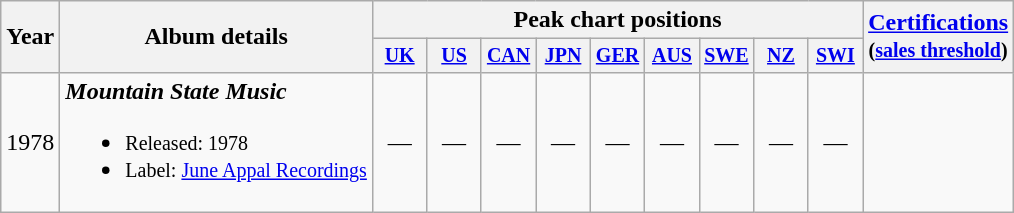<table class="wikitable" style="text-align:center;">
<tr>
<th rowspan="2">Year</th>
<th rowspan="2">Album details</th>
<th colspan="9">Peak chart positions</th>
<th rowspan="2"><a href='#'>Certifications</a><br><small>(<a href='#'>sales threshold</a>)</small></th>
</tr>
<tr style="font-size:smaller;">
<th width="30"><a href='#'>UK</a></th>
<th width="30"><a href='#'>US</a></th>
<th width="30"><a href='#'>CAN</a></th>
<th width="30"><a href='#'>JPN</a></th>
<th width="30"><a href='#'>GER</a></th>
<th width="30"><a href='#'>AUS</a></th>
<th width="30"><a href='#'>SWE</a></th>
<th width="30"><a href='#'>NZ</a></th>
<th width="30"><a href='#'>SWI</a></th>
</tr>
<tr>
<td>1978</td>
<td align="left"><strong><em>Mountain State Music</em></strong><br><ul><li><small>Released: 1978</small></li><li><small>Label: <a href='#'>June Appal Recordings</a></small></li></ul></td>
<td>—</td>
<td>—</td>
<td>—</td>
<td>—</td>
<td>—</td>
<td>—</td>
<td>—</td>
<td>—</td>
<td>—</td>
<td></td>
</tr>
</table>
